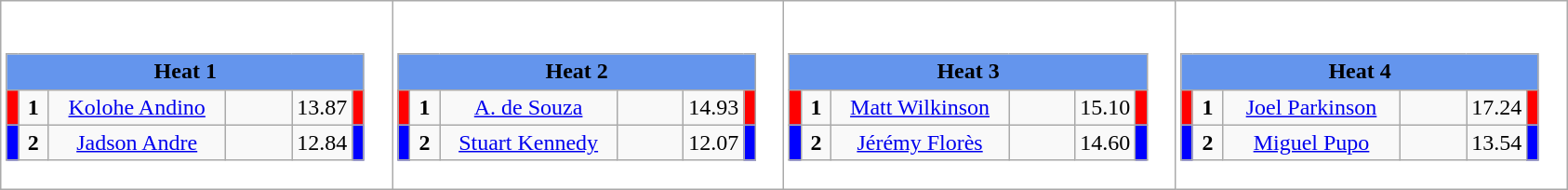<table class="wikitable" style="background:#fff;">
<tr>
<td><div><br><table class="wikitable">
<tr>
<td colspan="6"  style="text-align:center; background:#6495ed;"><strong>Heat 1</strong></td>
</tr>
<tr>
<td style="width:01px; background: #f00;"></td>
<td style="width:14px; text-align:center;"><strong>1</strong></td>
<td style="width:120px; text-align:center;"><a href='#'>Kolohe Andino</a></td>
<td style="width:40px; text-align:center;"></td>
<td style="width:20px; text-align:center;">13.87</td>
<td style="width:01px; background: #f00;"></td>
</tr>
<tr>
<td style="width:01px; background: #00f;"></td>
<td style="width:14px; text-align:center;"><strong>2</strong></td>
<td style="width:120px; text-align:center;"><a href='#'>Jadson Andre</a></td>
<td style="width:40px; text-align:center;"></td>
<td style="width:20px; text-align:center;">12.84</td>
<td style="width:01px; background: #00f;"></td>
</tr>
</table>
</div></td>
<td><div><br><table class="wikitable">
<tr>
<td colspan="6"  style="text-align:center; background:#6495ed;"><strong>Heat 2</strong></td>
</tr>
<tr>
<td style="width:01px; background: #f00;"></td>
<td style="width:14px; text-align:center;"><strong>1</strong></td>
<td style="width:120px; text-align:center;"><a href='#'>A. de Souza</a></td>
<td style="width:40px; text-align:center;"></td>
<td style="width:20px; text-align:center;">14.93</td>
<td style="width:01px; background: #f00;"></td>
</tr>
<tr>
<td style="width:01px; background: #00f;"></td>
<td style="width:14px; text-align:center;"><strong>2</strong></td>
<td style="width:120px; text-align:center;"><a href='#'>Stuart Kennedy</a></td>
<td style="width:40px; text-align:center;"></td>
<td style="width:20px; text-align:center;">12.07</td>
<td style="width:01px; background: #00f;"></td>
</tr>
</table>
</div></td>
<td><div><br><table class="wikitable">
<tr>
<td colspan="6"  style="text-align:center; background:#6495ed;"><strong>Heat 3</strong></td>
</tr>
<tr>
<td style="width:01px; background: #f00;"></td>
<td style="width:14px; text-align:center;"><strong>1</strong></td>
<td style="width:120px; text-align:center;"><a href='#'>Matt Wilkinson</a></td>
<td style="width:40px; text-align:center;"></td>
<td style="width:20px; text-align:center;">15.10</td>
<td style="width:01px; background: #f00;"></td>
</tr>
<tr>
<td style="width:01px; background: #00f;"></td>
<td style="width:14px; text-align:center;"><strong>2</strong></td>
<td style="width:120px; text-align:center;"><a href='#'>Jérémy Florès</a></td>
<td style="width:40px; text-align:center;"></td>
<td style="width:20px; text-align:center;">14.60</td>
<td style="width:01px; background: #00f;"></td>
</tr>
</table>
</div></td>
<td><div><br><table class="wikitable">
<tr>
<td colspan="6"  style="text-align:center; background:#6495ed;"><strong>Heat 4</strong></td>
</tr>
<tr>
<td style="width:01px; background: #f00;"></td>
<td style="width:14px; text-align:center;"><strong>1</strong></td>
<td style="width:120px; text-align:center;"><a href='#'>Joel Parkinson</a></td>
<td style="width:40px; text-align:center;"></td>
<td style="width:20px; text-align:center;">17.24</td>
<td style="width:01px; background: #f00;"></td>
</tr>
<tr>
<td style="width:01px; background: #00f;"></td>
<td style="width:14px; text-align:center;"><strong>2</strong></td>
<td style="width:120px; text-align:center;"><a href='#'>Miguel Pupo</a></td>
<td style="width:40px; text-align:center;"></td>
<td style="width:20px; text-align:center;">13.54</td>
<td style="width:01px; background: #00f;"></td>
</tr>
</table>
</div></td>
</tr>
</table>
